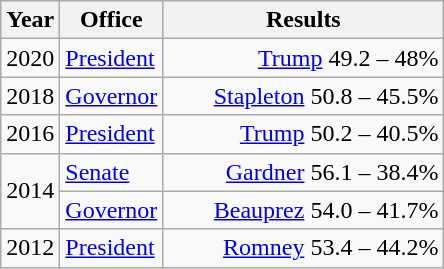<table class=wikitable>
<tr>
<th width="30">Year</th>
<th width="60">Office</th>
<th width="180">Results</th>
</tr>
<tr>
<td>2020</td>
<td><a href='#'>President</a></td>
<td align="right" ><a href='#'>Trump</a> 49.2 – 48%</td>
</tr>
<tr>
<td>2018</td>
<td><a href='#'>Governor</a></td>
<td align="right" ><a href='#'>Stapleton</a> 50.8 – 45.5%</td>
</tr>
<tr>
<td>2016</td>
<td><a href='#'>President</a></td>
<td align="right" ><a href='#'>Trump</a> 50.2 – 40.5%</td>
</tr>
<tr>
<td rowspan="2">2014</td>
<td><a href='#'>Senate</a></td>
<td align="right" ><a href='#'>Gardner</a> 56.1 – 38.4%</td>
</tr>
<tr>
<td><a href='#'>Governor</a></td>
<td align="right" ><a href='#'>Beauprez</a> 54.0 – 41.7%</td>
</tr>
<tr>
<td>2012</td>
<td><a href='#'>President</a></td>
<td align="right" ><a href='#'>Romney</a> 53.4 – 44.2%</td>
</tr>
</table>
